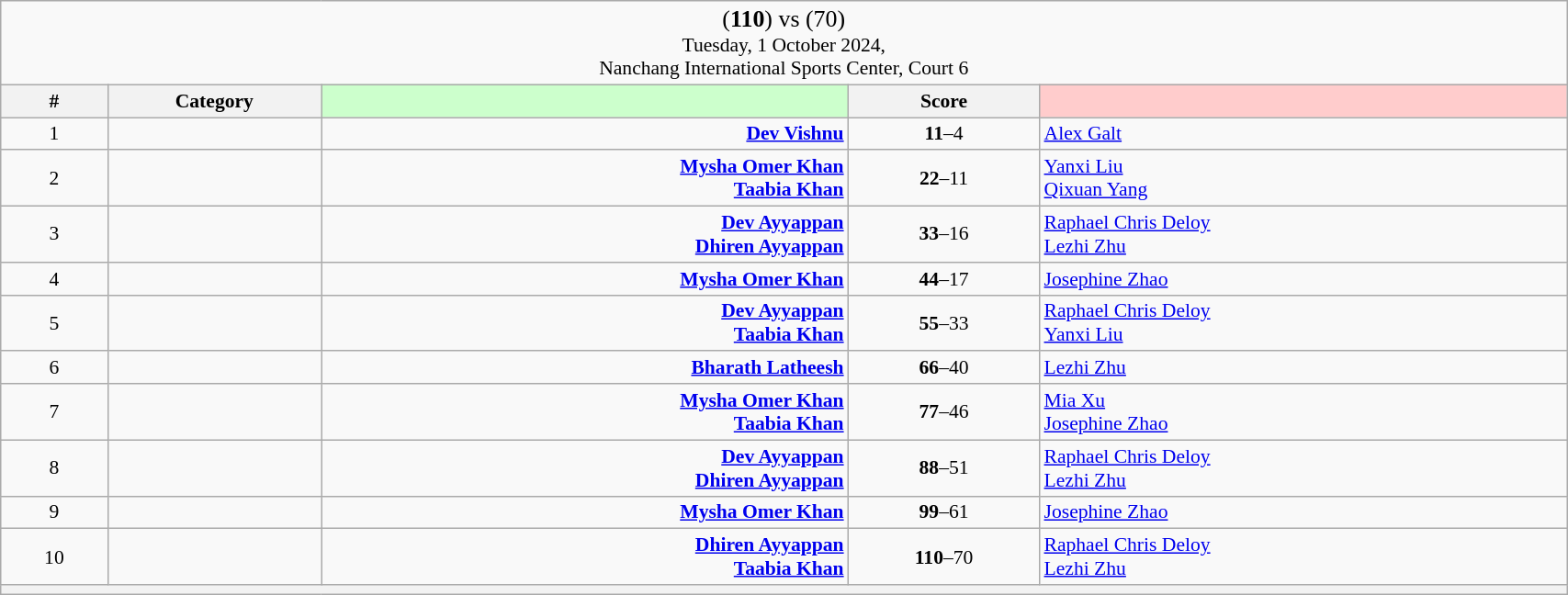<table class="wikitable mw-collapsible mw-collapsed" style="font-size:90%; text-align:center" width="90%">
<tr>
<td colspan="5"><big>(<strong>110</strong>) <strong></strong> vs  (70)</big><br>Tuesday, 1 October 2024, <br>Nanchang International Sports Center, Court 6</td>
</tr>
<tr>
<th width="25">#</th>
<th width="50">Category</th>
<th style="background-color:#CCFFCC" width="150"></th>
<th width="50">Score<br></th>
<th style="background-color:#FFCCCC" width="150"></th>
</tr>
<tr>
<td>1</td>
<td></td>
<td align="right"><strong><a href='#'>Dev Vishnu</a> </strong></td>
<td><strong>11</strong>–4<br></td>
<td align="left"> <a href='#'>Alex Galt</a></td>
</tr>
<tr>
<td>2</td>
<td></td>
<td align="right"><strong><a href='#'>Mysha Omer Khan</a> <br><a href='#'>Taabia Khan</a> </strong></td>
<td><strong>22</strong>–11<br></td>
<td align="left"> <a href='#'>Yanxi Liu</a><br> <a href='#'>Qixuan Yang</a></td>
</tr>
<tr>
<td>3</td>
<td></td>
<td align="right"><strong><a href='#'>Dev Ayyappan</a> <br><a href='#'>Dhiren Ayyappan</a> </strong></td>
<td><strong>33</strong>–16<br></td>
<td align="left"> <a href='#'>Raphael Chris Deloy</a><br> <a href='#'>Lezhi Zhu</a></td>
</tr>
<tr>
<td>4</td>
<td></td>
<td align="right"><strong><a href='#'>Mysha Omer Khan</a> </strong></td>
<td><strong>44</strong>–17<br></td>
<td align="left"> <a href='#'>Josephine Zhao</a></td>
</tr>
<tr>
<td>5</td>
<td></td>
<td align="right"><strong><a href='#'>Dev Ayyappan</a> <br><a href='#'>Taabia Khan</a> </strong></td>
<td><strong>55</strong>–33<br></td>
<td align="left"> <a href='#'>Raphael Chris Deloy</a><br> <a href='#'>Yanxi Liu</a></td>
</tr>
<tr>
<td>6</td>
<td></td>
<td align="right"><strong><a href='#'>Bharath Latheesh</a> </strong></td>
<td><strong>66</strong>–40<br></td>
<td align="left"> <a href='#'>Lezhi Zhu</a></td>
</tr>
<tr>
<td>7</td>
<td></td>
<td align="right"><strong><a href='#'>Mysha Omer Khan</a> <br><a href='#'>Taabia Khan</a> </strong></td>
<td><strong>77</strong>–46<br></td>
<td align="left"> <a href='#'>Mia Xu</a><br> <a href='#'>Josephine Zhao</a></td>
</tr>
<tr>
<td>8</td>
<td></td>
<td align="right"><strong><a href='#'>Dev Ayyappan</a> <br><a href='#'>Dhiren Ayyappan</a> </strong></td>
<td><strong>88</strong>–51<br></td>
<td align="left"> <a href='#'>Raphael Chris Deloy</a><br> <a href='#'>Lezhi Zhu</a></td>
</tr>
<tr>
<td>9</td>
<td></td>
<td align="right"><strong><a href='#'>Mysha Omer Khan</a> </strong></td>
<td><strong>99</strong>–61<br></td>
<td align="left"> <a href='#'>Josephine Zhao</a></td>
</tr>
<tr>
<td>10</td>
<td></td>
<td align="right"><strong><a href='#'>Dhiren Ayyappan</a> <br><a href='#'>Taabia Khan</a> </strong></td>
<td><strong>110</strong>–70<br></td>
<td align="left"> <a href='#'>Raphael Chris Deloy</a><br> <a href='#'>Lezhi Zhu</a></td>
</tr>
<tr>
<th colspan="5"></th>
</tr>
</table>
